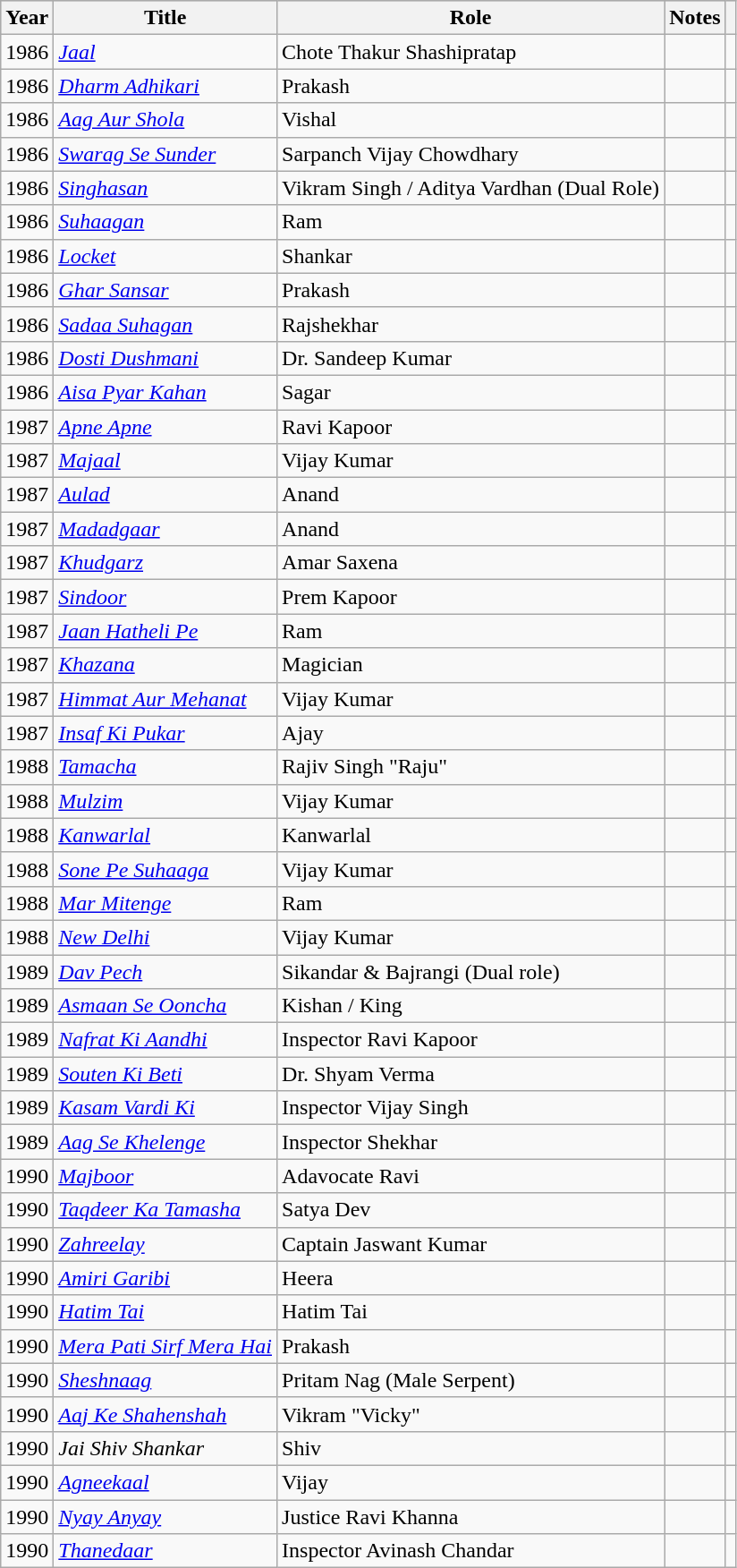<table class="wikitable sortable">
<tr style="background:#ccc; align:center,">
<th>Year</th>
<th>Title</th>
<th>Role</th>
<th>Notes</th>
<th></th>
</tr>
<tr>
<td>1986</td>
<td><em><a href='#'>Jaal</a></em></td>
<td>Chote Thakur Shashipratap</td>
<td></td>
<td></td>
</tr>
<tr>
<td>1986</td>
<td><em><a href='#'>Dharm Adhikari</a></em></td>
<td>Prakash</td>
<td></td>
<td></td>
</tr>
<tr>
<td>1986</td>
<td><em><a href='#'>Aag Aur Shola</a></em></td>
<td>Vishal</td>
<td></td>
<td></td>
</tr>
<tr>
<td>1986</td>
<td><em><a href='#'>Swarag Se Sunder</a></em></td>
<td>Sarpanch Vijay Chowdhary</td>
<td></td>
<td></td>
</tr>
<tr>
<td>1986</td>
<td><em><a href='#'>Singhasan</a></em></td>
<td>Vikram Singh / Aditya Vardhan (Dual Role)</td>
<td></td>
<td></td>
</tr>
<tr>
<td>1986</td>
<td><em><a href='#'>Suhaagan</a></em></td>
<td>Ram</td>
<td></td>
<td></td>
</tr>
<tr>
<td>1986</td>
<td><em><a href='#'>Locket</a></em></td>
<td>Shankar</td>
<td></td>
<td></td>
</tr>
<tr>
<td>1986</td>
<td><em><a href='#'>Ghar Sansar</a></em></td>
<td>Prakash</td>
<td></td>
<td></td>
</tr>
<tr>
<td>1986</td>
<td><em><a href='#'>Sadaa Suhagan</a></em></td>
<td>Rajshekhar</td>
<td></td>
<td></td>
</tr>
<tr>
<td>1986</td>
<td><em><a href='#'>Dosti Dushmani</a></em></td>
<td>Dr. Sandeep Kumar</td>
<td></td>
<td></td>
</tr>
<tr>
<td>1986</td>
<td><em><a href='#'>Aisa Pyar Kahan</a></em></td>
<td>Sagar</td>
<td></td>
<td></td>
</tr>
<tr>
<td>1987</td>
<td><em><a href='#'>Apne Apne</a></em></td>
<td>Ravi Kapoor</td>
<td></td>
<td></td>
</tr>
<tr>
<td>1987</td>
<td><em><a href='#'>Majaal</a></em></td>
<td>Vijay Kumar</td>
<td></td>
<td></td>
</tr>
<tr>
<td>1987</td>
<td><em><a href='#'>Aulad</a></em></td>
<td>Anand</td>
<td></td>
<td></td>
</tr>
<tr>
<td>1987</td>
<td><em><a href='#'>Madadgaar</a></em></td>
<td>Anand</td>
<td></td>
<td></td>
</tr>
<tr>
<td>1987</td>
<td><em><a href='#'>Khudgarz</a></em></td>
<td>Amar Saxena</td>
<td></td>
<td></td>
</tr>
<tr>
<td>1987</td>
<td><em><a href='#'>Sindoor</a></em></td>
<td>Prem Kapoor</td>
<td></td>
<td></td>
</tr>
<tr>
<td>1987</td>
<td><em><a href='#'>Jaan Hatheli Pe</a></em></td>
<td>Ram</td>
<td></td>
<td></td>
</tr>
<tr>
<td>1987</td>
<td><em><a href='#'>Khazana</a></em></td>
<td>Magician</td>
<td></td>
<td></td>
</tr>
<tr>
<td>1987</td>
<td><em><a href='#'>Himmat Aur Mehanat</a></em></td>
<td>Vijay Kumar</td>
<td></td>
<td></td>
</tr>
<tr>
<td>1987</td>
<td><em><a href='#'>Insaf Ki Pukar</a></em></td>
<td>Ajay</td>
<td></td>
<td></td>
</tr>
<tr>
<td>1988</td>
<td><em><a href='#'>Tamacha</a></em></td>
<td>Rajiv Singh "Raju"</td>
<td></td>
<td></td>
</tr>
<tr>
<td>1988</td>
<td><em><a href='#'>Mulzim</a></em></td>
<td>Vijay Kumar</td>
<td></td>
<td></td>
</tr>
<tr>
<td>1988</td>
<td><em><a href='#'>Kanwarlal</a></em></td>
<td>Kanwarlal</td>
<td></td>
<td></td>
</tr>
<tr>
<td>1988</td>
<td><em><a href='#'>Sone Pe Suhaaga</a></em></td>
<td>Vijay Kumar</td>
<td></td>
<td></td>
</tr>
<tr>
<td>1988</td>
<td><em><a href='#'>Mar Mitenge</a></em></td>
<td>Ram</td>
<td></td>
<td></td>
</tr>
<tr>
<td>1988</td>
<td><em><a href='#'>New Delhi</a></em></td>
<td>Vijay Kumar</td>
<td></td>
<td></td>
</tr>
<tr>
<td>1989</td>
<td><em><a href='#'>Dav Pech</a></em></td>
<td>Sikandar & Bajrangi (Dual role)</td>
<td></td>
<td></td>
</tr>
<tr>
<td>1989</td>
<td><em><a href='#'>Asmaan Se Ooncha</a></em></td>
<td>Kishan / King</td>
<td></td>
<td></td>
</tr>
<tr>
<td>1989</td>
<td><em><a href='#'>Nafrat Ki Aandhi</a></em></td>
<td>Inspector Ravi Kapoor</td>
<td></td>
<td></td>
</tr>
<tr>
<td>1989</td>
<td><em><a href='#'>Souten Ki Beti</a></em></td>
<td>Dr. Shyam Verma</td>
<td></td>
<td></td>
</tr>
<tr>
<td>1989</td>
<td><em><a href='#'>Kasam Vardi Ki</a></em></td>
<td>Inspector Vijay Singh</td>
<td></td>
<td></td>
</tr>
<tr>
<td>1989</td>
<td><em><a href='#'>Aag Se Khelenge</a></em></td>
<td>Inspector Shekhar</td>
<td></td>
<td></td>
</tr>
<tr>
<td>1990</td>
<td><em><a href='#'>Majboor</a></em></td>
<td>Adavocate Ravi</td>
<td></td>
<td></td>
</tr>
<tr>
<td>1990</td>
<td><em><a href='#'>Taqdeer Ka Tamasha</a></em></td>
<td>Satya Dev</td>
<td></td>
<td></td>
</tr>
<tr>
<td>1990</td>
<td><em><a href='#'>Zahreelay</a></em></td>
<td>Captain Jaswant Kumar</td>
<td></td>
<td></td>
</tr>
<tr>
<td>1990</td>
<td><em><a href='#'>Amiri Garibi</a></em></td>
<td>Heera</td>
<td></td>
<td></td>
</tr>
<tr>
<td>1990</td>
<td><em><a href='#'>Hatim Tai</a></em></td>
<td>Hatim Tai</td>
<td></td>
<td></td>
</tr>
<tr>
<td>1990</td>
<td><em><a href='#'>Mera Pati Sirf Mera Hai</a></em></td>
<td>Prakash</td>
<td></td>
<td></td>
</tr>
<tr>
<td>1990</td>
<td><em><a href='#'>Sheshnaag</a></em></td>
<td>Pritam Nag (Male Serpent)</td>
<td></td>
<td></td>
</tr>
<tr>
<td>1990</td>
<td><em><a href='#'>Aaj Ke Shahenshah</a></em></td>
<td>Vikram "Vicky"</td>
<td></td>
<td></td>
</tr>
<tr>
<td>1990</td>
<td><em>Jai Shiv Shankar</em></td>
<td>Shiv</td>
<td></td>
<td></td>
</tr>
<tr>
<td>1990</td>
<td><em><a href='#'>Agneekaal</a></em></td>
<td>Vijay</td>
<td></td>
<td></td>
</tr>
<tr>
<td>1990</td>
<td><em><a href='#'>Nyay Anyay</a></em></td>
<td>Justice Ravi Khanna</td>
<td></td>
<td></td>
</tr>
<tr>
<td>1990</td>
<td><em><a href='#'>Thanedaar</a></em></td>
<td>Inspector Avinash Chandar</td>
<td></td>
<td></td>
</tr>
</table>
